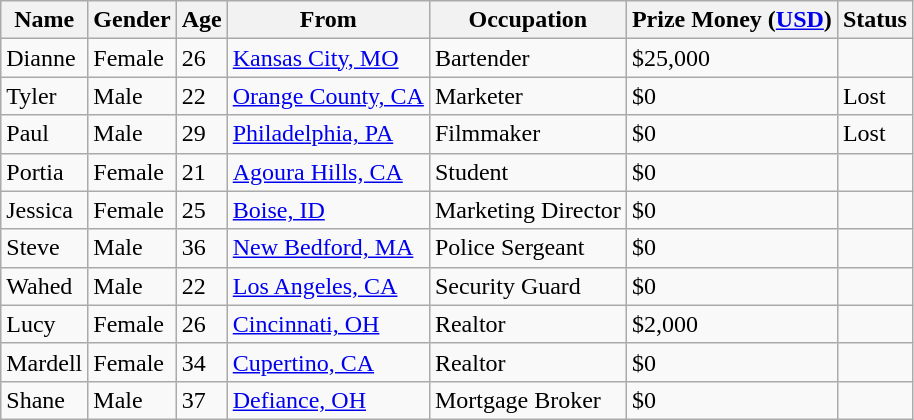<table class="wikitable sortable">
<tr>
<th>Name</th>
<th>Gender</th>
<th>Age</th>
<th>From</th>
<th>Occupation</th>
<th>Prize Money (<a href='#'>USD</a>)</th>
<th>Status</th>
</tr>
<tr>
<td>Dianne</td>
<td>Female</td>
<td>26</td>
<td><a href='#'>Kansas City, MO</a></td>
<td>Bartender</td>
<td>$25,000</td>
<td></td>
</tr>
<tr>
<td>Tyler</td>
<td>Male</td>
<td>22</td>
<td><a href='#'>Orange County, CA</a></td>
<td>Marketer</td>
<td>$0</td>
<td>Lost</td>
</tr>
<tr>
<td>Paul</td>
<td>Male</td>
<td>29</td>
<td><a href='#'>Philadelphia, PA</a></td>
<td>Filmmaker</td>
<td>$0</td>
<td>Lost</td>
</tr>
<tr>
<td>Portia</td>
<td>Female</td>
<td>21</td>
<td><a href='#'>Agoura Hills, CA</a></td>
<td>Student</td>
<td>$0</td>
<td></td>
</tr>
<tr>
<td>Jessica</td>
<td>Female</td>
<td>25</td>
<td><a href='#'>Boise, ID</a></td>
<td>Marketing Director</td>
<td>$0</td>
<td></td>
</tr>
<tr>
<td>Steve</td>
<td>Male</td>
<td>36</td>
<td><a href='#'>New Bedford, MA</a></td>
<td>Police Sergeant</td>
<td>$0</td>
<td></td>
</tr>
<tr>
<td>Wahed</td>
<td>Male</td>
<td>22</td>
<td><a href='#'>Los Angeles, CA</a></td>
<td>Security Guard</td>
<td>$0</td>
<td></td>
</tr>
<tr>
<td>Lucy</td>
<td>Female</td>
<td>26</td>
<td><a href='#'>Cincinnati, OH</a></td>
<td>Realtor</td>
<td>$2,000</td>
<td></td>
</tr>
<tr>
<td>Mardell</td>
<td>Female</td>
<td>34</td>
<td><a href='#'>Cupertino, CA</a></td>
<td>Realtor</td>
<td>$0</td>
<td></td>
</tr>
<tr>
<td>Shane</td>
<td>Male</td>
<td>37</td>
<td><a href='#'>Defiance, OH</a></td>
<td>Mortgage Broker</td>
<td>$0</td>
<td></td>
</tr>
</table>
